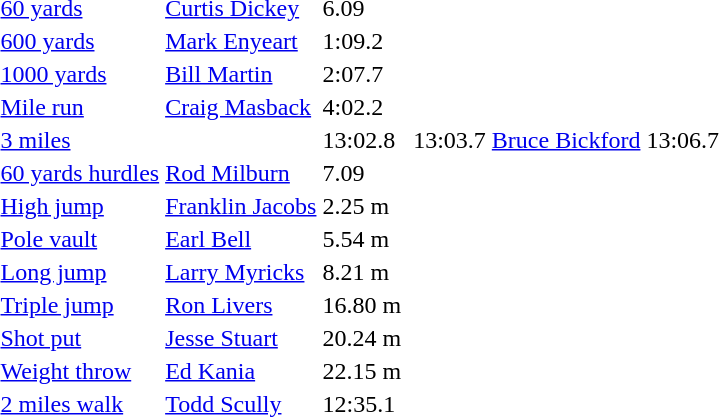<table>
<tr>
<td><a href='#'>60 yards</a></td>
<td><a href='#'>Curtis Dickey</a></td>
<td>6.09</td>
<td></td>
<td></td>
<td></td>
<td></td>
</tr>
<tr>
<td><a href='#'>600 yards</a></td>
<td><a href='#'>Mark Enyeart</a></td>
<td>1:09.2</td>
<td></td>
<td></td>
<td></td>
<td></td>
</tr>
<tr>
<td><a href='#'>1000 yards</a></td>
<td><a href='#'>Bill Martin</a></td>
<td>2:07.7</td>
<td></td>
<td></td>
<td></td>
<td></td>
</tr>
<tr>
<td><a href='#'>Mile run</a></td>
<td><a href='#'>Craig Masback</a></td>
<td>4:02.2</td>
<td></td>
<td></td>
<td></td>
<td></td>
</tr>
<tr>
<td><a href='#'>3 miles</a></td>
<td></td>
<td>13:02.8</td>
<td></td>
<td>13:03.7</td>
<td><a href='#'>Bruce Bickford</a></td>
<td>13:06.7</td>
</tr>
<tr>
<td><a href='#'>60 yards hurdles</a></td>
<td><a href='#'>Rod Milburn</a></td>
<td>7.09</td>
<td></td>
<td></td>
<td></td>
<td></td>
</tr>
<tr>
<td><a href='#'>High jump</a></td>
<td><a href='#'>Franklin Jacobs</a></td>
<td>2.25 m</td>
<td></td>
<td></td>
<td></td>
<td></td>
</tr>
<tr>
<td><a href='#'>Pole vault</a></td>
<td><a href='#'>Earl Bell</a></td>
<td>5.54 m</td>
<td></td>
<td></td>
<td></td>
<td></td>
</tr>
<tr>
<td><a href='#'>Long jump</a></td>
<td><a href='#'>Larry Myricks</a></td>
<td>8.21 m</td>
<td></td>
<td></td>
<td></td>
<td></td>
</tr>
<tr>
<td><a href='#'>Triple jump</a></td>
<td><a href='#'>Ron Livers</a></td>
<td>16.80 m</td>
<td></td>
<td></td>
<td></td>
<td></td>
</tr>
<tr>
<td><a href='#'>Shot put</a></td>
<td><a href='#'>Jesse Stuart</a></td>
<td>20.24 m</td>
<td></td>
<td></td>
<td></td>
<td></td>
</tr>
<tr>
<td><a href='#'>Weight throw</a></td>
<td><a href='#'>Ed Kania</a></td>
<td>22.15 m</td>
<td></td>
<td></td>
<td></td>
<td></td>
</tr>
<tr>
<td><a href='#'>2 miles walk</a></td>
<td><a href='#'>Todd Scully</a></td>
<td>12:35.1</td>
<td></td>
<td></td>
<td></td>
<td></td>
</tr>
</table>
